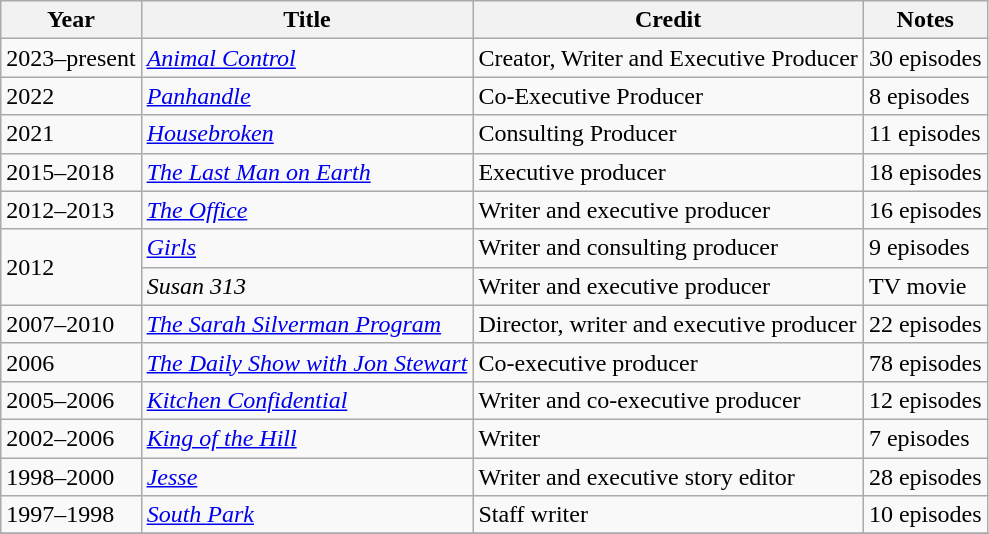<table class="wikitable sortable">
<tr>
<th>Year</th>
<th>Title</th>
<th>Credit</th>
<th>Notes</th>
</tr>
<tr>
<td>2023–present</td>
<td><em><a href='#'>Animal Control</a></em></td>
<td>Creator, Writer and Executive Producer</td>
<td>30 episodes</td>
</tr>
<tr>
<td>2022</td>
<td><em><a href='#'>Panhandle</a></em></td>
<td>Co-Executive Producer</td>
<td>8 episodes</td>
</tr>
<tr>
<td>2021</td>
<td><em><a href='#'>Housebroken</a></em></td>
<td>Consulting Producer</td>
<td>11 episodes</td>
</tr>
<tr>
<td>2015–2018</td>
<td><em><a href='#'>The Last Man on Earth</a></em></td>
<td>Executive producer</td>
<td>18 episodes</td>
</tr>
<tr>
<td>2012–2013</td>
<td><em><a href='#'>The Office</a></em></td>
<td>Writer and executive producer</td>
<td>16 episodes</td>
</tr>
<tr>
<td rowspan="2">2012</td>
<td><em><a href='#'>Girls</a></em></td>
<td>Writer and consulting producer</td>
<td>9 episodes</td>
</tr>
<tr>
<td><em>Susan 313</em></td>
<td>Writer and executive producer</td>
<td>TV movie</td>
</tr>
<tr>
<td>2007–2010</td>
<td><em><a href='#'>The Sarah Silverman Program</a></em></td>
<td>Director, writer and executive producer</td>
<td>22 episodes</td>
</tr>
<tr>
<td>2006</td>
<td><em><a href='#'>The Daily Show with Jon Stewart</a></em></td>
<td>Co-executive producer</td>
<td>78 episodes</td>
</tr>
<tr>
<td>2005–2006</td>
<td><em><a href='#'>Kitchen Confidential</a></em></td>
<td>Writer and co-executive producer</td>
<td>12 episodes</td>
</tr>
<tr>
<td>2002–2006</td>
<td><em><a href='#'>King of the Hill</a></em></td>
<td>Writer</td>
<td>7 episodes</td>
</tr>
<tr>
<td>1998–2000</td>
<td><em><a href='#'>Jesse</a></em></td>
<td>Writer and executive story editor</td>
<td>28 episodes</td>
</tr>
<tr>
<td>1997–1998</td>
<td><em><a href='#'>South Park</a></em></td>
<td>Staff writer</td>
<td>10 episodes</td>
</tr>
<tr>
</tr>
</table>
